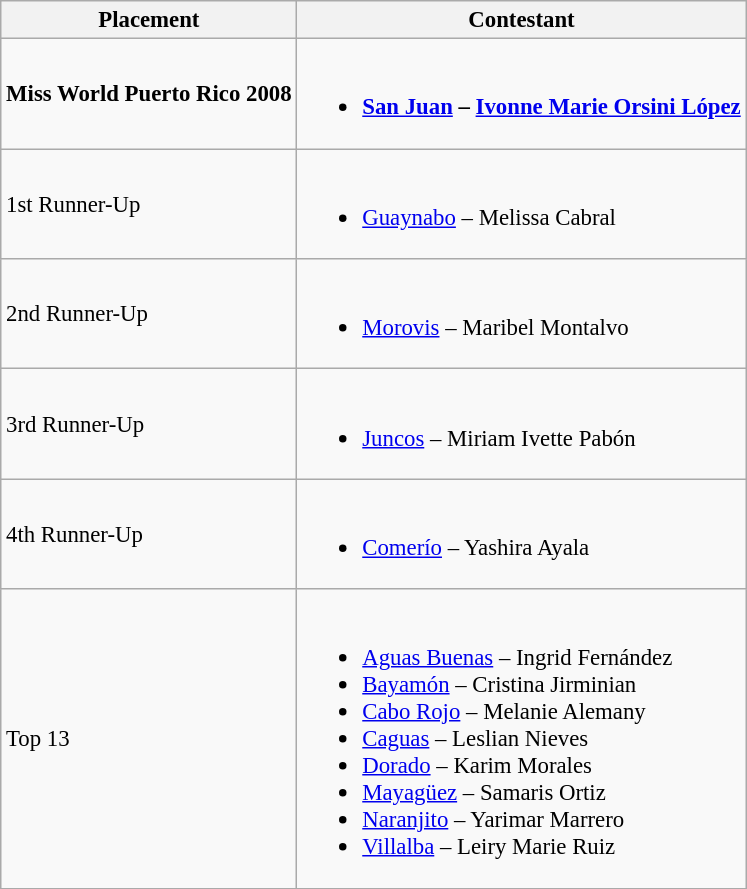<table class="wikitable sortable" style="font-size: 95%;">
<tr>
<th>Placement</th>
<th>Contestant</th>
</tr>
<tr>
<td><strong>Miss World Puerto Rico 2008</strong></td>
<td><br><ul><li><strong><a href='#'>San Juan</a> – <a href='#'>Ivonne Marie Orsini López</a></strong></li></ul></td>
</tr>
<tr>
<td>1st Runner-Up</td>
<td><br><ul><li><a href='#'>Guaynabo</a> – Melissa Cabral</li></ul></td>
</tr>
<tr>
<td>2nd Runner-Up</td>
<td><br><ul><li><a href='#'>Morovis</a> – Maribel Montalvo</li></ul></td>
</tr>
<tr>
<td>3rd Runner-Up</td>
<td><br><ul><li><a href='#'>Juncos</a> – Miriam Ivette Pabón</li></ul></td>
</tr>
<tr>
<td>4th Runner-Up</td>
<td><br><ul><li><a href='#'>Comerío</a> – Yashira Ayala</li></ul></td>
</tr>
<tr>
<td>Top 13</td>
<td><br><ul><li><a href='#'>Aguas Buenas</a> – Ingrid Fernández</li><li><a href='#'>Bayamón</a> – Cristina Jirminian</li><li><a href='#'>Cabo Rojo</a> – Melanie Alemany</li><li><a href='#'>Caguas</a> – Leslian Nieves</li><li><a href='#'>Dorado</a> – Karim Morales</li><li><a href='#'>Mayagüez</a> – Samaris Ortiz</li><li><a href='#'>Naranjito</a> – Yarimar Marrero</li><li><a href='#'>Villalba</a> – Leiry Marie Ruiz</li></ul></td>
</tr>
</table>
